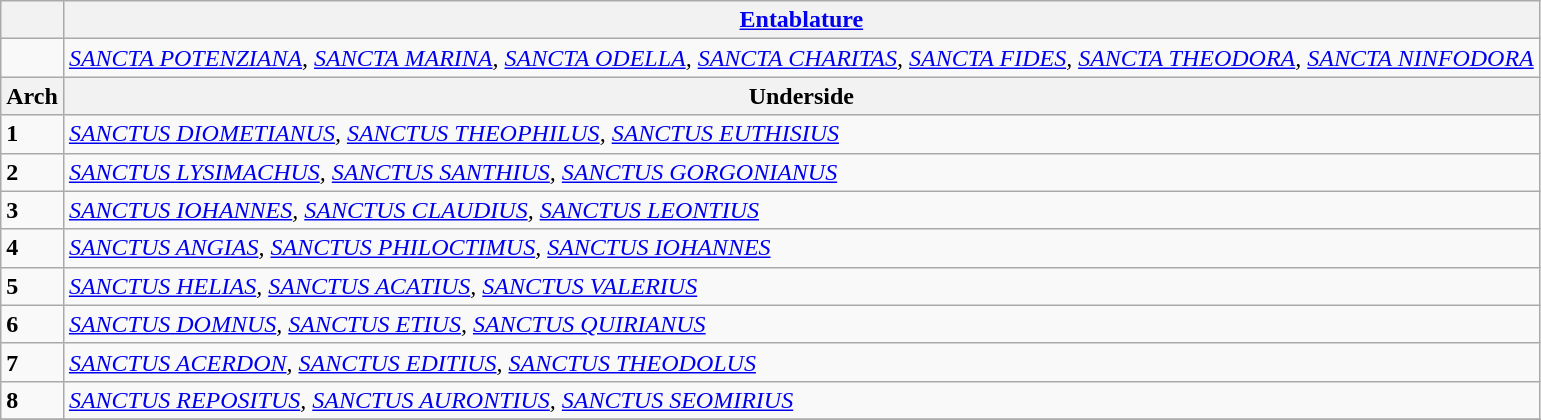<table class="wikitable">
<tr>
<th></th>
<th><a href='#'>Entablature</a></th>
</tr>
<tr>
<td></td>
<td><em><a href='#'>SANCTA POTENZIANA</a>, <a href='#'>SANCTA MARINA</a>, <a href='#'>SANCTA ODELLA</a>, <a href='#'>SANCTA CHARITAS</a>, <a href='#'>SANCTA FIDES</a>, <a href='#'>SANCTA THEODORA</a>, <a href='#'>SANCTA NINFODORA</a></em></td>
</tr>
<tr>
<th>Arch</th>
<th>Underside</th>
</tr>
<tr>
<td><strong>1</strong></td>
<td><em><a href='#'>SANCTUS DIOMETIANUS</a>, <a href='#'>SANCTUS THEOPHILUS</a>, <a href='#'>SANCTUS EUTHISIUS</a></em></td>
</tr>
<tr>
<td><strong>2</strong></td>
<td><em><a href='#'>SANCTUS LYSIMACHUS</a>, <a href='#'>SANCTUS SANTHIUS</a>, <a href='#'>SANCTUS GORGONIANUS</a></em></td>
</tr>
<tr>
<td><strong>3</strong></td>
<td><em><a href='#'>SANCTUS IOHANNES</a>, <a href='#'>SANCTUS CLAUDIUS</a>, <a href='#'>SANCTUS LEONTIUS</a></em></td>
</tr>
<tr>
<td><strong>4</strong></td>
<td><em><a href='#'>SANCTUS ANGIAS</a>, <a href='#'>SANCTUS PHILOCTIMUS</a>, <a href='#'>SANCTUS IOHANNES</a></em></td>
</tr>
<tr>
<td><strong>5</strong></td>
<td><em><a href='#'>SANCTUS HELIAS</a>, <a href='#'>SANCTUS ACATIUS</a>, <a href='#'>SANCTUS VALERIUS</a></em></td>
</tr>
<tr>
<td><strong>6</strong></td>
<td><em><a href='#'>SANCTUS DOMNUS</a>, <a href='#'>SANCTUS ETIUS</a>, <a href='#'>SANCTUS QUIRIANUS</a></em></td>
</tr>
<tr>
<td><strong>7</strong></td>
<td><em><a href='#'>SANCTUS ACERDON</a>, <a href='#'>SANCTUS EDITIUS</a>, <a href='#'>SANCTUS THEODOLUS</a></em></td>
</tr>
<tr>
<td><strong>8</strong></td>
<td><em><a href='#'>SANCTUS REPOSITUS</a>, <a href='#'>SANCTUS AURONTIUS</a>, <a href='#'>SANCTUS SEOMIRIUS</a></em></td>
</tr>
<tr>
</tr>
</table>
